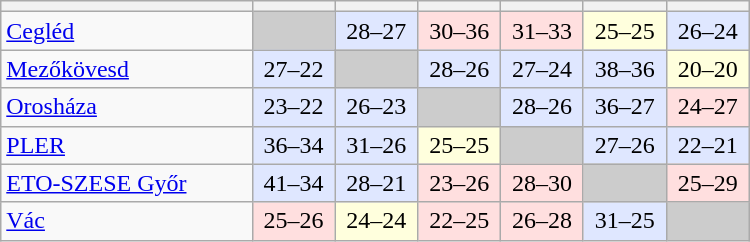<table class="wikitable" style="text-align: center;" width="500">
<tr>
<th width=200></th>
<th width=60></th>
<th width=60></th>
<th width=60></th>
<th width=60></th>
<th width=60></th>
<th width=60></th>
</tr>
<tr>
<td style="text-align: left;"><a href='#'>Cegléd</a></td>
<td bgcolor=#CCCCCC> </td>
<td bgcolor=#DFE7FF>28–27</td>
<td bgcolor=#FFDFDF>30–36</td>
<td bgcolor=#FFDFDF>31–33</td>
<td bgcolor=#FFFFDD>25–25</td>
<td bgcolor=#DFE7FF>26–24</td>
</tr>
<tr>
<td style="text-align: left;"><a href='#'>Mezőkövesd</a></td>
<td bgcolor=#DFE7FF>27–22</td>
<td bgcolor=#CCCCCC> </td>
<td bgcolor=#DFE7FF>28–26</td>
<td bgcolor=#DFE7FF>27–24</td>
<td bgcolor=#DFE7FF>38–36</td>
<td bgcolor=#FFFFDD>20–20</td>
</tr>
<tr>
<td style="text-align: left;"><a href='#'>Orosháza</a></td>
<td bgcolor=#DFE7FF>23–22</td>
<td bgcolor=#DFE7FF>26–23</td>
<td bgcolor=#CCCCCC> </td>
<td bgcolor=#DFE7FF>28–26</td>
<td bgcolor=#DFE7FF>36–27</td>
<td bgcolor=#FFDFDF>24–27</td>
</tr>
<tr>
<td style="text-align: left;"><a href='#'>PLER</a></td>
<td bgcolor=#DFE7FF>36–34</td>
<td bgcolor=#DFE7FF>31–26</td>
<td bgcolor=#FFFFDD>25–25</td>
<td bgcolor=#CCCCCC> </td>
<td bgcolor=#DFE7FF>27–26</td>
<td bgcolor=#DFE7FF>22–21</td>
</tr>
<tr>
<td style="text-align: left;"><a href='#'>ETO-SZESE Győr</a></td>
<td bgcolor=#DFE7FF>41–34</td>
<td bgcolor=#DFE7FF>28–21</td>
<td bgcolor=#FFDFDF>23–26</td>
<td bgcolor=#FFDFDF>28–30</td>
<td bgcolor=#CCCCCC> </td>
<td bgcolor=#FFDFDF>25–29</td>
</tr>
<tr>
<td style="text-align: left;"><a href='#'>Vác</a></td>
<td bgcolor=#FFDFDF>25–26</td>
<td bgcolor=#FFFFDD>24–24</td>
<td bgcolor=#FFDFDF>22–25</td>
<td bgcolor=#FFDFDF>26–28</td>
<td bgcolor=#DFE7FF>31–25</td>
<td bgcolor=#CCCCCC> </td>
</tr>
</table>
